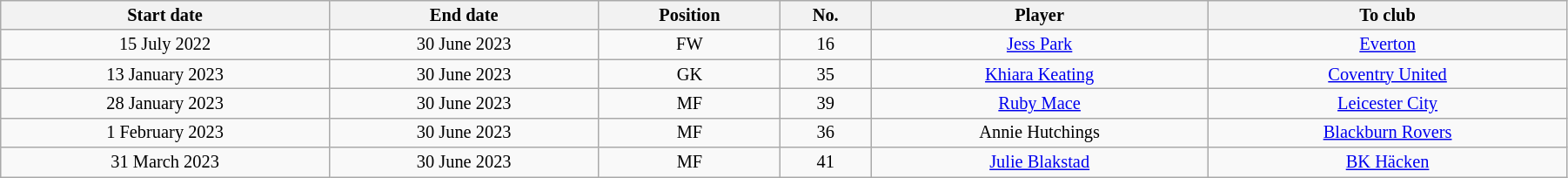<table class="wikitable sortable" style="width:95%; text-align:center; font-size:85%; text-align:centre;">
<tr>
<th>Start date</th>
<th>End date</th>
<th>Position</th>
<th>No.</th>
<th>Player</th>
<th>To club</th>
</tr>
<tr>
<td>15 July 2022</td>
<td>30 June 2023</td>
<td>FW</td>
<td>16</td>
<td> <a href='#'>Jess Park</a></td>
<td> <a href='#'>Everton</a></td>
</tr>
<tr>
<td>13 January 2023</td>
<td>30 June 2023</td>
<td>GK</td>
<td>35</td>
<td> <a href='#'>Khiara Keating</a></td>
<td> <a href='#'>Coventry United</a></td>
</tr>
<tr>
<td>28 January 2023</td>
<td>30 June 2023</td>
<td>MF</td>
<td>39</td>
<td> <a href='#'>Ruby Mace</a></td>
<td> <a href='#'>Leicester City</a></td>
</tr>
<tr>
<td>1 February 2023</td>
<td>30 June 2023</td>
<td>MF</td>
<td>36</td>
<td> Annie Hutchings</td>
<td> <a href='#'>Blackburn Rovers</a></td>
</tr>
<tr>
<td>31 March 2023</td>
<td>30 June 2023</td>
<td>MF</td>
<td>41</td>
<td> <a href='#'>Julie Blakstad</a></td>
<td> <a href='#'>BK Häcken</a></td>
</tr>
</table>
